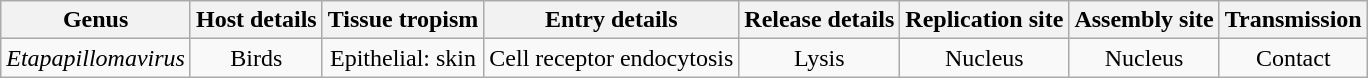<table class="wikitable sortable" style="text-align:center">
<tr>
<th>Genus</th>
<th>Host details</th>
<th>Tissue tropism</th>
<th>Entry details</th>
<th>Release details</th>
<th>Replication site</th>
<th>Assembly site</th>
<th>Transmission</th>
</tr>
<tr>
<td><em>Etapapillomavirus</em></td>
<td>Birds</td>
<td>Epithelial: skin</td>
<td>Cell receptor endocytosis</td>
<td>Lysis</td>
<td>Nucleus</td>
<td>Nucleus</td>
<td>Contact</td>
</tr>
</table>
